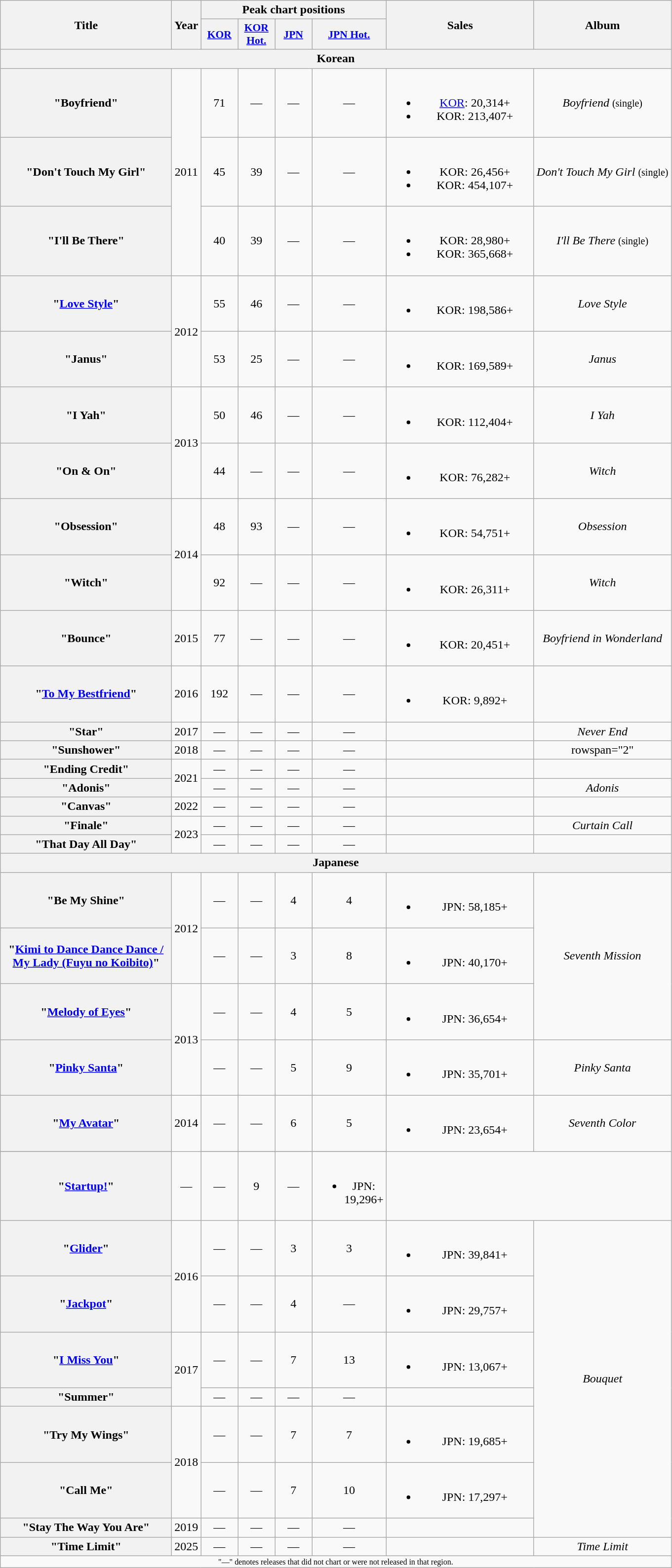<table class="wikitable plainrowheaders" style="text-align:center;">
<tr>
<th scope="col" rowspan="2" style="width:14em;">Title</th>
<th scope="col" rowspan="2">Year</th>
<th scope="col" colspan="4">Peak chart positions</th>
<th scope="col" rowspan="2" style="width:12em;">Sales</th>
<th scope="col" rowspan="2">Album</th>
</tr>
<tr>
<th scope="col" style="width:3em;font-size:90%;"><a href='#'>KOR</a><br></th>
<th scope="col" style="width:3em;font-size:90%;"><a href='#'>KOR Hot.</a><br></th>
<th scope="col" style="width:3em;font-size:90%;"><a href='#'>JPN</a><br></th>
<th scope="col" style="width:3em;font-size:90%;"><a href='#'>JPN Hot.</a><br></th>
</tr>
<tr>
<th colspan="8">Korean</th>
</tr>
<tr>
<th scope="row">"Boyfriend"</th>
<td rowspan="3">2011</td>
<td>71</td>
<td>—</td>
<td>—</td>
<td>—</td>
<td><br><ul><li><a href='#'>KOR</a>: 20,314+ </li><li>KOR: 213,407+</li></ul></td>
<td><em>Boyfriend</em> <small>(single)</small></td>
</tr>
<tr>
<th scope="row">"Don't Touch My Girl"</th>
<td>45</td>
<td>39</td>
<td>—</td>
<td>—</td>
<td><br><ul><li>KOR: 26,456+ </li><li>KOR: 454,107+</li></ul></td>
<td><em>Don't Touch My Girl</em> <small>(single)</small></td>
</tr>
<tr>
<th scope="row">"I'll Be There"</th>
<td>40</td>
<td>39</td>
<td>—</td>
<td>—</td>
<td><br><ul><li>KOR: 28,980+ </li><li>KOR: 365,668+</li></ul></td>
<td><em>I'll Be There</em> <small>(single)</small></td>
</tr>
<tr>
<th scope="row">"<a href='#'>Love Style</a>"</th>
<td rowspan="2">2012</td>
<td>55</td>
<td>46</td>
<td>—</td>
<td>—</td>
<td><br><ul><li>KOR: 198,586+</li></ul></td>
<td><em>Love Style</em></td>
</tr>
<tr>
<th scope="row">"Janus"</th>
<td>53</td>
<td>25</td>
<td>—</td>
<td>—</td>
<td><br><ul><li>KOR: 169,589+</li></ul></td>
<td><em>Janus</em></td>
</tr>
<tr>
<th scope="row">"I Yah"</th>
<td rowspan="2">2013</td>
<td>50</td>
<td>46</td>
<td>—</td>
<td>—</td>
<td><br><ul><li>KOR: 112,404+</li></ul></td>
<td><em>I Yah</em></td>
</tr>
<tr>
<th scope="row">"On & On"</th>
<td>44</td>
<td>—</td>
<td>—</td>
<td>—</td>
<td><br><ul><li>KOR: 76,282+</li></ul></td>
<td><em>Witch</em></td>
</tr>
<tr>
<th scope="row">"Obsession"</th>
<td rowspan="2">2014</td>
<td>48</td>
<td>93</td>
<td>—</td>
<td>—</td>
<td><br><ul><li>KOR: 54,751+</li></ul></td>
<td><em>Obsession</em></td>
</tr>
<tr>
<th scope="row">"Witch"</th>
<td>92</td>
<td>—</td>
<td>—</td>
<td>—</td>
<td><br><ul><li>KOR: 26,311+</li></ul></td>
<td><em>Witch</em></td>
</tr>
<tr>
<th scope="row">"Bounce"</th>
<td>2015</td>
<td>77</td>
<td>—</td>
<td>—</td>
<td>—</td>
<td><br><ul><li>KOR: 20,451+</li></ul></td>
<td><em>Boyfriend in Wonderland</em></td>
</tr>
<tr>
<th scope="row">"<a href='#'>To My Bestfriend</a>"</th>
<td>2016</td>
<td>192</td>
<td>—</td>
<td>—</td>
<td>—</td>
<td><br><ul><li>KOR: 9,892+</li></ul></td>
<td></td>
</tr>
<tr>
<th scope="row">"Star"</th>
<td>2017</td>
<td>—</td>
<td>—</td>
<td>—</td>
<td>—</td>
<td></td>
<td><em>Never End</em></td>
</tr>
<tr>
<th scope="row">"Sunshower"</th>
<td>2018</td>
<td>—</td>
<td>—</td>
<td>—</td>
<td>—</td>
<td></td>
<td>rowspan="2" </td>
</tr>
<tr>
<th scope="row">"Ending Credit"</th>
<td rowspan="2">2021</td>
<td>—</td>
<td>—</td>
<td>—</td>
<td>—</td>
<td></td>
</tr>
<tr>
<th scope="row">"Adonis"</th>
<td>—</td>
<td>—</td>
<td>—</td>
<td>—</td>
<td></td>
<td><em>Adonis</em></td>
</tr>
<tr>
<th scope="row">"Canvas"</th>
<td>2022</td>
<td>—</td>
<td>—</td>
<td>—</td>
<td>—</td>
<td></td>
<td></td>
</tr>
<tr>
<th scope="row">"Finale"</th>
<td rowspan="2">2023</td>
<td>—</td>
<td>—</td>
<td>—</td>
<td>—</td>
<td></td>
<td><em>Curtain Call</em></td>
</tr>
<tr>
<th scope="row">"That Day All Day"</th>
<td>—</td>
<td>—</td>
<td>—</td>
<td>—</td>
<td></td>
<td></td>
</tr>
<tr>
<th colspan="8">Japanese</th>
</tr>
<tr>
<th scope="row">"Be My Shine"</th>
<td rowspan="2">2012</td>
<td>—</td>
<td>—</td>
<td>4</td>
<td>4</td>
<td><br><ul><li>JPN: 58,185+</li></ul></td>
<td rowspan="3"><em>Seventh Mission</em></td>
</tr>
<tr>
<th scope="row">"<a href='#'>Kimi to Dance Dance Dance / My Lady (Fuyu no Koibito)</a>"</th>
<td>—</td>
<td>—</td>
<td>3</td>
<td>8</td>
<td><br><ul><li>JPN: 40,170+</li></ul></td>
</tr>
<tr>
<th scope="row">"<a href='#'>Melody of Eyes</a>"</th>
<td rowspan="2">2013</td>
<td>—</td>
<td>—</td>
<td>4</td>
<td>5</td>
<td><br><ul><li>JPN: 36,654+</li></ul></td>
</tr>
<tr>
<th scope="row">"<a href='#'>Pinky Santa</a>"</th>
<td>—</td>
<td>—</td>
<td>5</td>
<td>9</td>
<td><br><ul><li>JPN: 35,701+</li></ul></td>
<td><em>Pinky Santa</em></td>
</tr>
<tr>
<th scope="row">"<a href='#'>My Avatar</a>"</th>
<td rowspan="2">2014</td>
<td>—</td>
<td>—</td>
<td>6</td>
<td>5</td>
<td><br><ul><li>JPN: 23,654+</li></ul></td>
<td rowspan="2"><em>Seventh Color</em></td>
</tr>
<tr>
</tr>
<tr>
<th scope="row">"<a href='#'>Startup!</a>"</th>
<td>—</td>
<td>—</td>
<td>9</td>
<td>—</td>
<td><br><ul><li>JPN: 19,296+</li></ul></td>
</tr>
<tr>
<th scope="row">"<a href='#'>Glider</a>"</th>
<td rowspan="2">2016</td>
<td>—</td>
<td>—</td>
<td>3</td>
<td>3</td>
<td><br><ul><li>JPN: 39,841+</li></ul></td>
<td rowspan="7"><em>Bouquet</em></td>
</tr>
<tr>
<th scope="row">"<a href='#'>Jackpot</a>"</th>
<td>—</td>
<td>—</td>
<td>4</td>
<td>—</td>
<td><br><ul><li>JPN: 29,757+</li></ul></td>
</tr>
<tr>
<th scope="row">"<a href='#'>I Miss You</a>"</th>
<td rowspan="2">2017</td>
<td>—</td>
<td>—</td>
<td>7</td>
<td>13</td>
<td><br><ul><li>JPN: 13,067+</li></ul></td>
</tr>
<tr>
<th scope="row">"Summer"</th>
<td>—</td>
<td>—</td>
<td>—</td>
<td>—</td>
<td></td>
</tr>
<tr>
<th scope="row">"Try My Wings"</th>
<td rowspan="2">2018</td>
<td>—</td>
<td>—</td>
<td>7</td>
<td>7</td>
<td><br><ul><li>JPN: 19,685+</li></ul></td>
</tr>
<tr>
<th scope="row">"Call Me"</th>
<td>—</td>
<td>—</td>
<td>7</td>
<td>10</td>
<td><br><ul><li>JPN: 17,297+</li></ul></td>
</tr>
<tr>
<th scope="row">"Stay The Way You Are"</th>
<td>2019</td>
<td>—</td>
<td>—</td>
<td>—</td>
<td>—</td>
<td></td>
</tr>
<tr>
<th scope="row">"Time Limit"</th>
<td>2025</td>
<td>—</td>
<td>—</td>
<td>—</td>
<td>—</td>
<td></td>
<td><em>Time Limit</em></td>
</tr>
<tr>
<td colspan="8" style="font-size:8pt;">"—" denotes releases that did not chart or were not released in that region.</td>
</tr>
</table>
